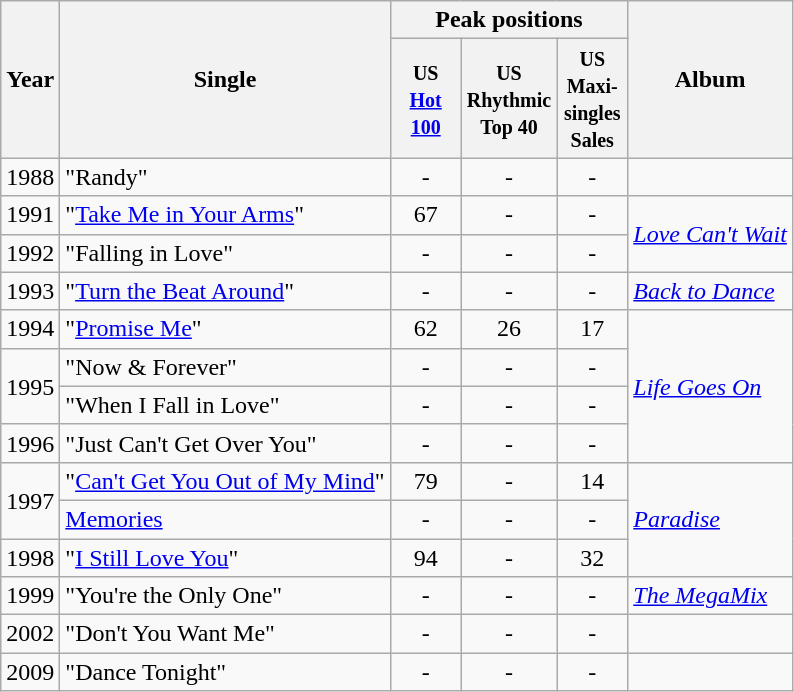<table Class = "wikitable">
<tr>
<th rowspan = "2">Year</th>
<th rowspan = "2">Single</th>
<th colspan = "3">Peak positions</th>
<th rowspan = "2">Album</th>
</tr>
<tr>
<th style="width:40px;"><small>US<br><a href='#'>Hot 100</a></small></th>
<th style="width:40px;"><small>US Rhythmic<br>Top 40</small></th>
<th style="width:40px;"><small>US Maxi-singles<br>Sales</small></th>
</tr>
<tr>
<td style="text-align:center;">1988</td>
<td>"Randy"</td>
<td style="text-align:center;">-</td>
<td style="text-align:center;">-</td>
<td style="text-align:center;">-</td>
<td></td>
</tr>
<tr>
<td style="text-align:center;">1991</td>
<td>"<a href='#'>Take Me in Your Arms</a>"</td>
<td style="text-align:center;">67</td>
<td style="text-align:center;">-</td>
<td style="text-align:center;">-</td>
<td rowspan = "2"><em><a href='#'>Love Can't Wait</a></em></td>
</tr>
<tr>
<td style="text-align:center;">1992</td>
<td>"Falling in Love"</td>
<td style="text-align:center;">-</td>
<td style="text-align:center;">-</td>
<td style="text-align:center;">-</td>
</tr>
<tr>
<td style="text-align:center;">1993</td>
<td>"<a href='#'>Turn the Beat Around</a>"</td>
<td style="text-align:center;">-</td>
<td style="text-align:center;">-</td>
<td style="text-align:center;">-</td>
<td><em><a href='#'>Back to Dance</a></em></td>
</tr>
<tr>
<td style="text-align:center;">1994</td>
<td>"<a href='#'>Promise Me</a>"</td>
<td style="text-align:center;">62</td>
<td style="text-align:center;">26</td>
<td style="text-align:center;">17</td>
<td rowspan = " 4 "><em><a href='#'>Life Goes On</a></em></td>
</tr>
<tr>
<td style="text-align:center;" rowspan="2">1995</td>
<td style="text-align:left;">"Now & Forever"</td>
<td style="text-align:center;">-</td>
<td style="text-align:center;">-</td>
<td style="text-align:center;">-</td>
</tr>
<tr>
<td>"When I Fall in Love"</td>
<td style="text-align:center;">-</td>
<td style="text-align:center;">-</td>
<td style="text-align:center;">-</td>
</tr>
<tr>
<td style="text-align:center;">1996</td>
<td>"Just Can't Get Over You"</td>
<td style="text-align:center;">-</td>
<td style="text-align:center;">-</td>
<td style="text-align:center;">-</td>
</tr>
<tr>
<td style="text-align:center;" rowspan="2">1997</td>
<td>"<a href='#'>Can't Get You Out of My Mind</a>"</td>
<td style="text-align:center;">79</td>
<td style="text-align:center;">-</td>
<td style="text-align:center;">14</td>
<td rowspan = "3"><em><a href='#'>Paradise</a></em></td>
</tr>
<tr>
<td><a href='#'>Memories</a></td>
<td style="text-align:center;">-</td>
<td style="text-align:center;">-</td>
<td style="text-align:center;">-</td>
</tr>
<tr>
<td style="text-align:center;">1998</td>
<td>"<a href='#'>I Still Love You</a>"</td>
<td style="text-align:center;">94</td>
<td style="text-align:center;">-</td>
<td style="text-align:center;">32</td>
</tr>
<tr>
<td style="text-align:center;">1999</td>
<td>"You're the Only One"</td>
<td style="text-align:center;">-</td>
<td style="text-align:center;">-</td>
<td style="text-align:center;">-</td>
<td><em><a href='#'>The MegaMix</a></em></td>
</tr>
<tr>
<td style="text-align:center;">2002</td>
<td>"Don't You Want Me"</td>
<td style="text-align:center;">-</td>
<td style="text-align:center;">-</td>
<td style="text-align:center;">-</td>
<td></td>
</tr>
<tr>
<td style="text-align:center;">2009</td>
<td>"Dance Tonight"</td>
<td style="text-align:center;">-</td>
<td style="text-align:center;">-</td>
<td style="text-align:center;">-</td>
<td></td>
</tr>
</table>
